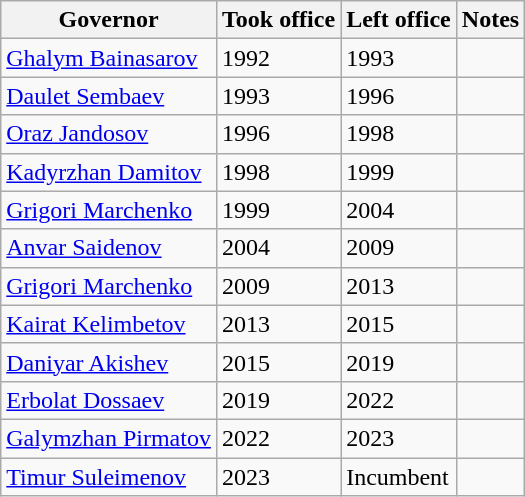<table class="wikitable">
<tr>
<th>Governor</th>
<th>Took office</th>
<th>Left office</th>
<th>Notes</th>
</tr>
<tr>
<td><a href='#'>Ghalym Bainasarov</a></td>
<td>1992</td>
<td>1993</td>
<td></td>
</tr>
<tr>
<td><a href='#'>Daulet Sembaev</a></td>
<td>1993</td>
<td>1996</td>
<td></td>
</tr>
<tr>
<td><a href='#'>Oraz Jandosov</a></td>
<td>1996</td>
<td>1998</td>
<td></td>
</tr>
<tr>
<td><a href='#'>Kadyrzhan Damitov</a></td>
<td>1998</td>
<td>1999</td>
<td></td>
</tr>
<tr>
<td><a href='#'>Grigori Marchenko</a></td>
<td>1999</td>
<td>2004</td>
<td></td>
</tr>
<tr>
<td><a href='#'>Anvar Saidenov</a></td>
<td>2004</td>
<td>2009</td>
<td></td>
</tr>
<tr>
<td><a href='#'>Grigori Marchenko</a></td>
<td>2009</td>
<td>2013</td>
<td></td>
</tr>
<tr>
<td><a href='#'>Kairat Kelimbetov</a></td>
<td>2013</td>
<td>2015</td>
<td></td>
</tr>
<tr>
<td><a href='#'>Daniyar Akishev</a></td>
<td>2015</td>
<td>2019</td>
<td></td>
</tr>
<tr>
<td><a href='#'>Erbolat Dossaev</a></td>
<td>2019</td>
<td>2022</td>
<td></td>
</tr>
<tr>
<td><a href='#'>Galymzhan Pirmatov</a></td>
<td>2022</td>
<td>2023</td>
<td></td>
</tr>
<tr>
<td><a href='#'>Timur Suleimenov</a></td>
<td>2023</td>
<td>Incumbent</td>
<td></td>
</tr>
</table>
